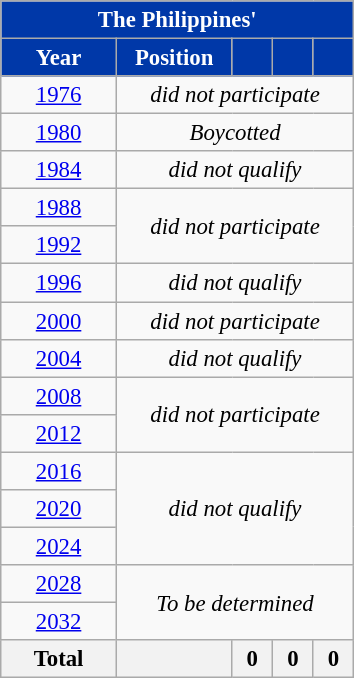<table class="wikitable collapsible autocollapse" style="text-align: center; font-size:95%;">
<tr>
<th colspan="10" style="background:#0038A8; color: #FFFFFF;">The Philippines' </th>
</tr>
<tr>
<th style="background:#0038A8; color: #FFFFFF;"width="70">Year</th>
<th style="background:#0038A8; color: #FFFFFF;"width="70">Position</th>
<th style="background:#0038A8; color: #FFFFFF;"width="20"></th>
<th style="background:#0038A8; color: #FFFFFF;"width="20"></th>
<th style="background:#0038A8; color: #FFFFFF;"width="20"></th>
</tr>
<tr>
<td> <a href='#'>1976</a></td>
<td colspan=4><em>did not participate</em></td>
</tr>
<tr>
<td> <a href='#'>1980</a></td>
<td colspan=4><em>Boycotted</em></td>
</tr>
<tr>
<td> <a href='#'>1984</a></td>
<td colspan=4><em>did not qualify</em></td>
</tr>
<tr>
<td> <a href='#'>1988</a></td>
<td rowspan=2 colspan=4><em>did not participate</em></td>
</tr>
<tr>
<td> <a href='#'>1992</a></td>
</tr>
<tr>
<td> <a href='#'>1996</a></td>
<td colspan=4><em>did not qualify</em></td>
</tr>
<tr>
<td> <a href='#'>2000</a></td>
<td colspan=4><em>did not participate</em></td>
</tr>
<tr>
<td> <a href='#'>2004</a></td>
<td colspan=4><em>did not qualify</em></td>
</tr>
<tr>
<td> <a href='#'>2008</a></td>
<td rowspan=2 colspan=4><em>did not participate</em></td>
</tr>
<tr>
<td> <a href='#'>2012</a></td>
</tr>
<tr>
<td> <a href='#'>2016</a></td>
<td rowspan=3 colspan=4><em>did not qualify</em></td>
</tr>
<tr>
<td> <a href='#'>2020</a></td>
</tr>
<tr>
<td> <a href='#'>2024</a></td>
</tr>
<tr>
<td> <a href='#'>2028</a></td>
<td rowspan=2 colspan=4><em>To be determined</em></td>
</tr>
<tr>
<td> <a href='#'>2032</a></td>
</tr>
<tr>
<th>Total</th>
<th></th>
<th>0</th>
<th>0</th>
<th>0</th>
</tr>
</table>
